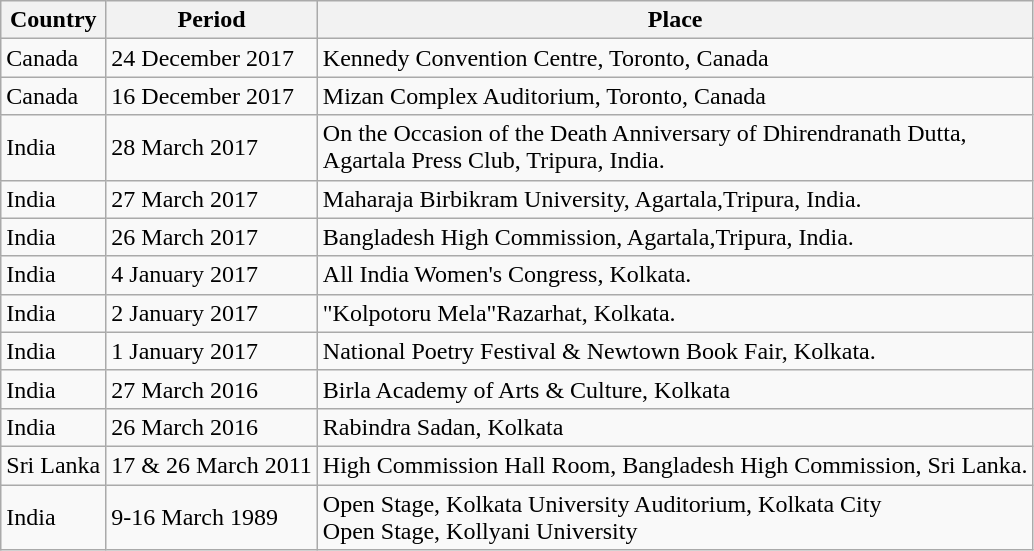<table class="wikitable">
<tr>
<th>Country</th>
<th>Period</th>
<th>Place</th>
</tr>
<tr>
<td>Canada</td>
<td>24 December 2017</td>
<td>Kennedy Convention Centre, Toronto, Canada</td>
</tr>
<tr>
<td>Canada</td>
<td>16 December 2017</td>
<td>Mizan Complex Auditorium, Toronto, Canada</td>
</tr>
<tr>
<td>India</td>
<td>28 March 2017</td>
<td>On the Occasion of the Death Anniversary of Dhirendranath Dutta,<br>Agartala Press Club, Tripura, India.</td>
</tr>
<tr>
<td>India</td>
<td>27 March 2017</td>
<td>Maharaja Birbikram University, Agartala,Tripura, India.</td>
</tr>
<tr>
<td>India</td>
<td>26 March 2017</td>
<td>Bangladesh High Commission,  Agartala,Tripura, India.</td>
</tr>
<tr>
<td>India</td>
<td>4 January 2017</td>
<td>All India Women's Congress, Kolkata.</td>
</tr>
<tr>
<td>India</td>
<td>2 January 2017</td>
<td>"Kolpotoru Mela"Razarhat, Kolkata.</td>
</tr>
<tr>
<td>India</td>
<td>1 January 2017</td>
<td>National Poetry Festival & Newtown Book Fair, Kolkata.</td>
</tr>
<tr>
<td>India</td>
<td>27 March 2016</td>
<td>Birla Academy of Arts & Culture, Kolkata</td>
</tr>
<tr>
<td>India</td>
<td>26 March 2016</td>
<td>Rabindra Sadan, Kolkata</td>
</tr>
<tr>
<td>Sri Lanka</td>
<td>17 & 26 March 2011</td>
<td>High Commission Hall Room, Bangladesh High Commission, Sri Lanka.</td>
</tr>
<tr>
<td>India</td>
<td>9-16 March 1989</td>
<td>Open Stage, Kolkata University Auditorium, Kolkata City<br>Open Stage, Kollyani University</td>
</tr>
</table>
